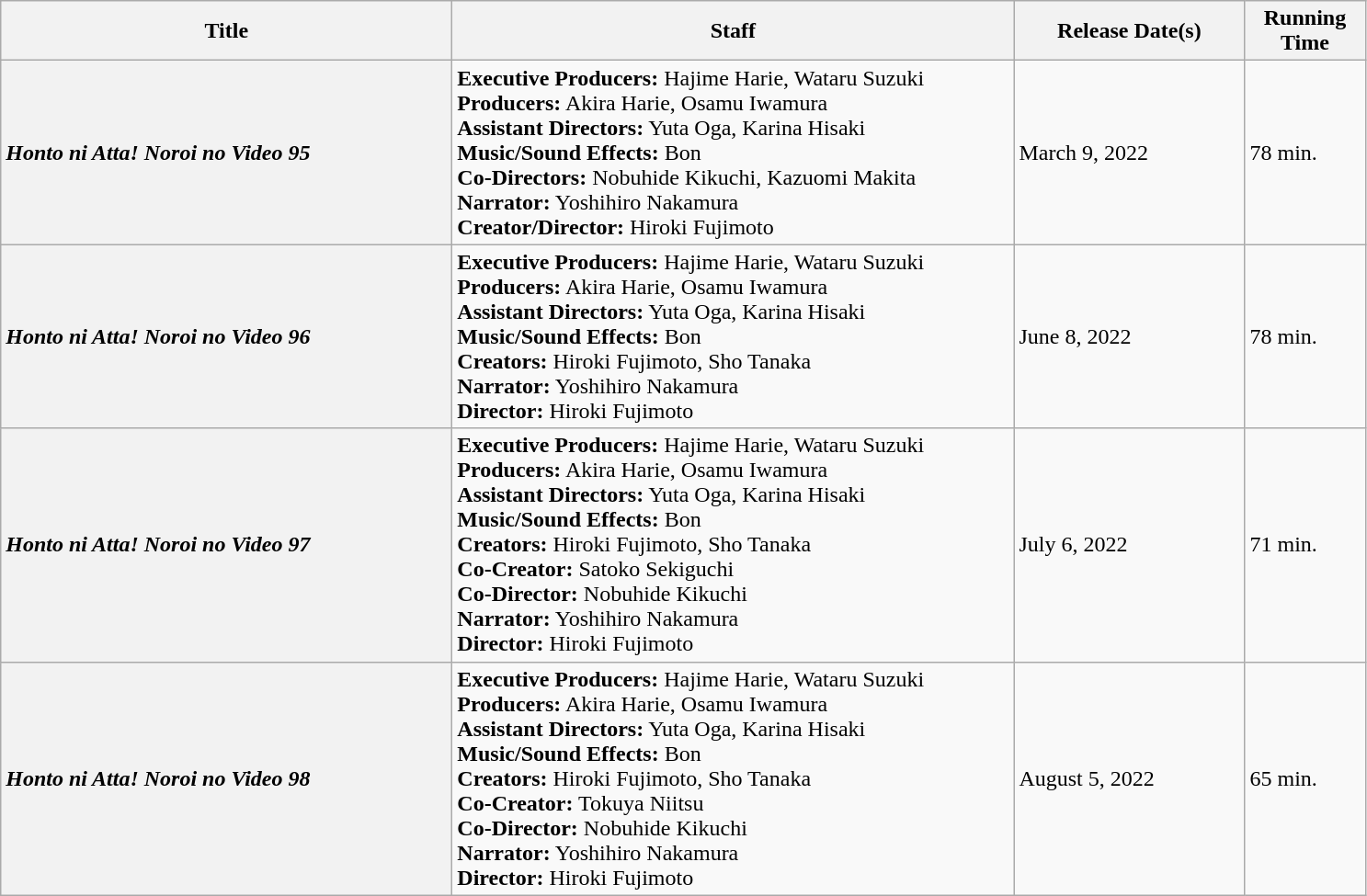<table class="wikitable mw-collapsible mw-collapsed">
<tr>
<th style=width:20.0em>Title</th>
<th style="width:25.0em">Staff</th>
<th style="width:10.0em">Release Date(s)</th>
<th style="width:5.0em">Running Time</th>
</tr>
<tr>
<th style="text-align:left"><em>Honto ni Atta! Noroi no Video 95</em></th>
<td><strong>Executive Producers:</strong> Hajime Harie, Wataru Suzuki<br><strong>Producers:</strong> Akira Harie, Osamu Iwamura<br><strong>Assistant Directors:</strong> Yuta Oga, Karina Hisaki<br><strong>Music/Sound Effects:</strong> Bon<br><strong>Co-Directors:</strong> Nobuhide Kikuchi, Kazuomi Makita<br><strong>Narrator:</strong> Yoshihiro Nakamura<br><strong>Creator/Director:</strong> Hiroki Fujimoto</td>
<td>March 9, 2022</td>
<td>78 min.</td>
</tr>
<tr>
<th style="text-align:left"><em>Honto ni Atta! Noroi no Video 96</em></th>
<td><strong>Executive Producers:</strong> Hajime Harie, Wataru Suzuki<br><strong>Producers:</strong> Akira Harie, Osamu Iwamura<br><strong>Assistant Directors:</strong> Yuta Oga, Karina Hisaki<br><strong>Music/Sound Effects:</strong> Bon<br><strong>Creators:</strong> Hiroki Fujimoto, Sho Tanaka<br><strong>Narrator:</strong> Yoshihiro Nakamura<br><strong>Director:</strong> Hiroki Fujimoto</td>
<td>June 8, 2022</td>
<td>78 min.</td>
</tr>
<tr>
<th style="text-align:left"><em>Honto ni Atta! Noroi no Video 97</em></th>
<td><strong>Executive Producers:</strong> Hajime Harie, Wataru Suzuki<br><strong>Producers:</strong> Akira Harie, Osamu Iwamura<br><strong>Assistant Directors:</strong> Yuta Oga, Karina Hisaki<br><strong>Music/Sound Effects:</strong> Bon<br><strong>Creators:</strong> Hiroki Fujimoto, Sho Tanaka<br><strong>Co-Creator:</strong> Satoko Sekiguchi<br><strong>Co-Director:</strong> Nobuhide Kikuchi<br><strong>Narrator:</strong> Yoshihiro Nakamura<br><strong>Director:</strong> Hiroki Fujimoto</td>
<td>July 6, 2022</td>
<td>71 min.</td>
</tr>
<tr>
<th style="text-align:left"><em>Honto ni Atta! Noroi no Video 98</em></th>
<td><strong>Executive Producers:</strong> Hajime Harie, Wataru Suzuki<br><strong>Producers:</strong> Akira Harie, Osamu Iwamura<br><strong>Assistant Directors:</strong> Yuta Oga, Karina Hisaki<br><strong>Music/Sound Effects:</strong> Bon<br><strong>Creators:</strong> Hiroki Fujimoto, Sho Tanaka<br><strong>Co-Creator:</strong> Tokuya Niitsu<br><strong>Co-Director:</strong> Nobuhide Kikuchi<br><strong>Narrator:</strong> Yoshihiro Nakamura<br><strong>Director:</strong> Hiroki Fujimoto</td>
<td>August 5, 2022</td>
<td>65 min.</td>
</tr>
</table>
